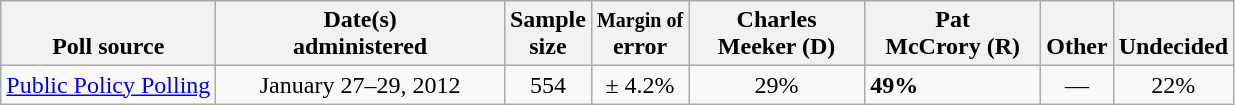<table class="wikitable">
<tr valign= bottom>
<th>Poll source</th>
<th style="width:185px;">Date(s)<br>administered</th>
<th class=small>Sample<br>size</th>
<th><small>Margin of</small><br>error</th>
<th width=110px>Charles<br>Meeker (D)</th>
<th width=110px>Pat<br>McCrory (R)</th>
<th>Other</th>
<th>Undecided</th>
</tr>
<tr>
<td><a href='#'>Public Policy Polling</a></td>
<td align=center>January 27–29, 2012</td>
<td align=center>554</td>
<td align=center>± 4.2%</td>
<td align=center>29%</td>
<td><strong>49%</strong></td>
<td align=center>—</td>
<td align=center>22%</td>
</tr>
</table>
